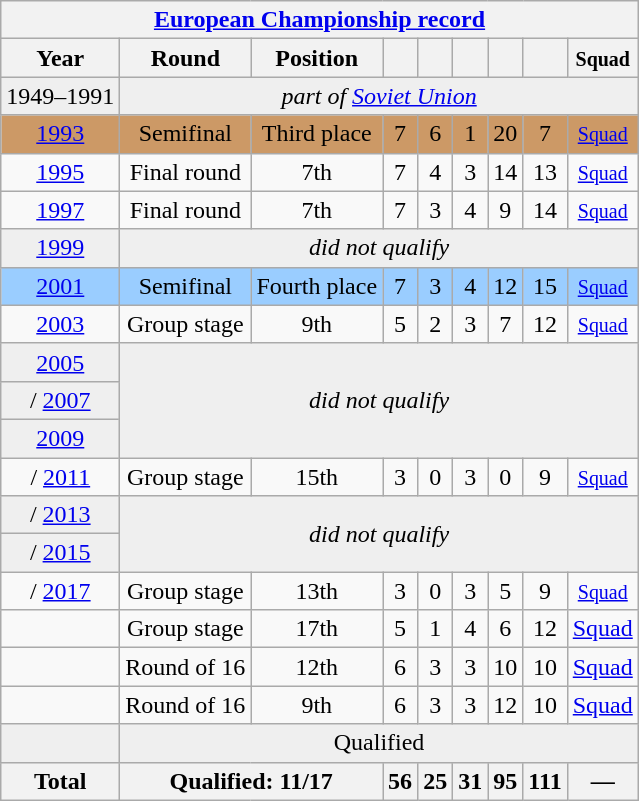<table class="wikitable" style="text-align: center;">
<tr>
<th colspan=9><a href='#'>European Championship record</a></th>
</tr>
<tr>
<th>Year</th>
<th>Round</th>
<th>Position</th>
<th></th>
<th></th>
<th></th>
<th></th>
<th></th>
<th><small>Squad</small></th>
</tr>
<tr bgcolor="efefef">
<td>1949–1991</td>
<td colspan=8><em>part of <a href='#'>Soviet Union</a></em></td>
</tr>
<tr bgcolor=cc9966>
<td> <a href='#'>1993</a></td>
<td>Semifinal</td>
<td>Third place</td>
<td>7</td>
<td>6</td>
<td>1</td>
<td>20</td>
<td>7</td>
<td><small><a href='#'>Squad</a></small></td>
</tr>
<tr>
<td> <a href='#'>1995</a></td>
<td>Final round</td>
<td>7th</td>
<td>7</td>
<td>4</td>
<td>3</td>
<td>14</td>
<td>13</td>
<td><small><a href='#'>Squad</a></small></td>
</tr>
<tr>
<td> <a href='#'>1997</a></td>
<td>Final round</td>
<td>7th</td>
<td>7</td>
<td>3</td>
<td>4</td>
<td>9</td>
<td>14</td>
<td><small><a href='#'>Squad</a></small></td>
</tr>
<tr bgcolor="efefef">
<td> <a href='#'>1999</a></td>
<td colspan=8><em>did not qualify</em></td>
</tr>
<tr bgcolor=#9acdff>
<td> <a href='#'>2001</a></td>
<td>Semifinal</td>
<td>Fourth place</td>
<td>7</td>
<td>3</td>
<td>4</td>
<td>12</td>
<td>15</td>
<td><small><a href='#'>Squad</a></small></td>
</tr>
<tr>
<td> <a href='#'>2003</a></td>
<td>Group stage</td>
<td>9th</td>
<td>5</td>
<td>2</td>
<td>3</td>
<td>7</td>
<td>12</td>
<td><small><a href='#'>Squad</a></small></td>
</tr>
<tr bgcolor="efefef">
<td> <a href='#'>2005</a></td>
<td colspan=8 rowspan=3 align=center><em>did not qualify</em></td>
</tr>
<tr bgcolor="efefef">
<td>/ <a href='#'>2007</a></td>
</tr>
<tr bgcolor="efefef">
<td> <a href='#'>2009</a></td>
</tr>
<tr>
<td>/ <a href='#'>2011</a></td>
<td>Group stage</td>
<td>15th</td>
<td>3</td>
<td>0</td>
<td>3</td>
<td>0</td>
<td>9</td>
<td><small><a href='#'>Squad</a></small></td>
</tr>
<tr bgcolor="efefef">
<td>/ <a href='#'>2013</a></td>
<td colspan=8 rowspan=2 align=center><em>did not qualify</em></td>
</tr>
<tr bgcolor="efefef">
<td>/ <a href='#'>2015</a></td>
</tr>
<tr>
<td>/ <a href='#'>2017</a></td>
<td>Group stage</td>
<td>13th</td>
<td>3</td>
<td>0</td>
<td>3</td>
<td>5</td>
<td>9</td>
<td><small><a href='#'>Squad</a></small></td>
</tr>
<tr>
<td></td>
<td>Group stage</td>
<td>17th</td>
<td>5</td>
<td>1</td>
<td>4</td>
<td>6</td>
<td>12</td>
<td><a href='#'>Squad</a></td>
</tr>
<tr>
<td></td>
<td>Round of 16</td>
<td>12th</td>
<td>6</td>
<td>3</td>
<td>3</td>
<td>10</td>
<td>10</td>
<td><a href='#'>Squad</a></td>
</tr>
<tr>
<td></td>
<td>Round of 16</td>
<td>9th</td>
<td>6</td>
<td>3</td>
<td>3</td>
<td>12</td>
<td>10</td>
<td><a href='#'>Squad</a></td>
</tr>
<tr bgcolor="efefef">
<td></td>
<td colspan=8>Qualified</td>
</tr>
<tr>
<th>Total</th>
<th colspan="2">Qualified: 11/17</th>
<th>56</th>
<th>25</th>
<th>31</th>
<th>95</th>
<th>111</th>
<th>—</th>
</tr>
</table>
